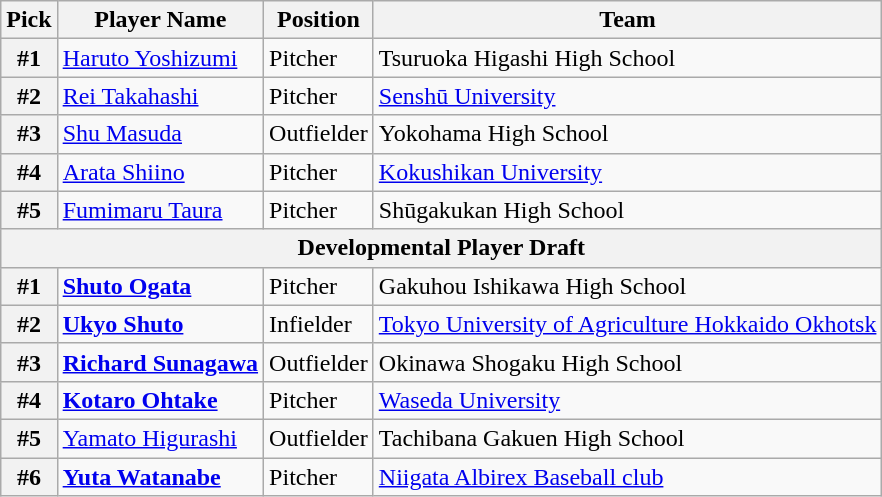<table class="wikitable">
<tr>
<th>Pick</th>
<th>Player Name</th>
<th>Position</th>
<th>Team</th>
</tr>
<tr>
<th>#1</th>
<td><a href='#'>Haruto Yoshizumi</a></td>
<td>Pitcher</td>
<td>Tsuruoka Higashi High School</td>
</tr>
<tr>
<th>#2</th>
<td><a href='#'>Rei Takahashi</a></td>
<td>Pitcher</td>
<td><a href='#'>Senshū University</a></td>
</tr>
<tr>
<th>#3</th>
<td><a href='#'>Shu Masuda</a></td>
<td>Outfielder</td>
<td>Yokohama High School</td>
</tr>
<tr>
<th>#4</th>
<td><a href='#'>Arata Shiino</a></td>
<td>Pitcher</td>
<td><a href='#'>Kokushikan University</a></td>
</tr>
<tr>
<th>#5</th>
<td><a href='#'>Fumimaru Taura</a></td>
<td>Pitcher</td>
<td>Shūgakukan High School</td>
</tr>
<tr>
<th colspan="5">Developmental Player Draft</th>
</tr>
<tr>
<th>#1</th>
<td><strong><a href='#'>Shuto Ogata</a></strong></td>
<td>Pitcher</td>
<td>Gakuhou Ishikawa High School</td>
</tr>
<tr>
<th>#2</th>
<td><strong><a href='#'>Ukyo Shuto</a></strong></td>
<td>Infielder</td>
<td><a href='#'>Tokyo University of Agriculture Hokkaido Okhotsk</a></td>
</tr>
<tr>
<th>#3</th>
<td><strong><a href='#'>Richard Sunagawa</a></strong></td>
<td>Outfielder</td>
<td>Okinawa Shogaku High School</td>
</tr>
<tr>
<th>#4</th>
<td><strong><a href='#'>Kotaro Ohtake</a></strong></td>
<td>Pitcher</td>
<td><a href='#'>Waseda University</a></td>
</tr>
<tr>
<th>#5</th>
<td><a href='#'>Yamato Higurashi</a></td>
<td>Outfielder</td>
<td>Tachibana Gakuen High School</td>
</tr>
<tr>
<th>#6</th>
<td><strong><a href='#'>Yuta Watanabe</a></strong></td>
<td>Pitcher</td>
<td><a href='#'>Niigata Albirex Baseball club</a></td>
</tr>
</table>
